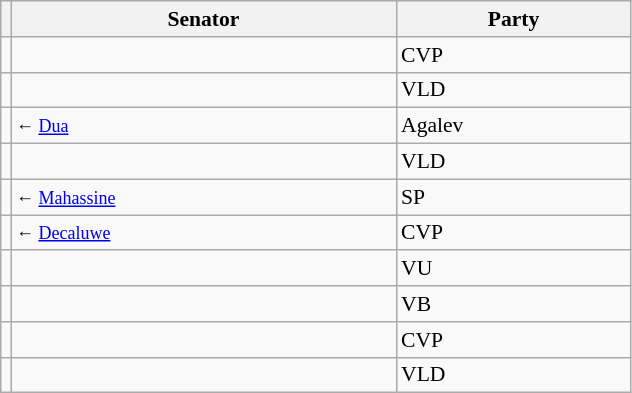<table class="sortable wikitable" style="text-align:left; font-size:90%">
<tr>
<th></th>
<th style="width:250px;">Senator</th>
<th style="width:150px;">Party</th>
</tr>
<tr>
<td></td>
<td></td>
<td>CVP</td>
</tr>
<tr>
<td></td>
<td></td>
<td>VLD</td>
</tr>
<tr>
<td></td>
<td> <small>← <a href='#'>Dua</a></small></td>
<td>Agalev</td>
</tr>
<tr>
<td></td>
<td></td>
<td>VLD</td>
</tr>
<tr>
<td></td>
<td> <small>← <a href='#'>Mahassine</a></small></td>
<td>SP</td>
</tr>
<tr>
<td></td>
<td> <small>← <a href='#'>Decaluwe</a></small></td>
<td>CVP</td>
</tr>
<tr>
<td></td>
<td></td>
<td>VU</td>
</tr>
<tr>
<td></td>
<td></td>
<td>VB</td>
</tr>
<tr>
<td></td>
<td></td>
<td>CVP</td>
</tr>
<tr>
<td></td>
<td></td>
<td>VLD</td>
</tr>
</table>
